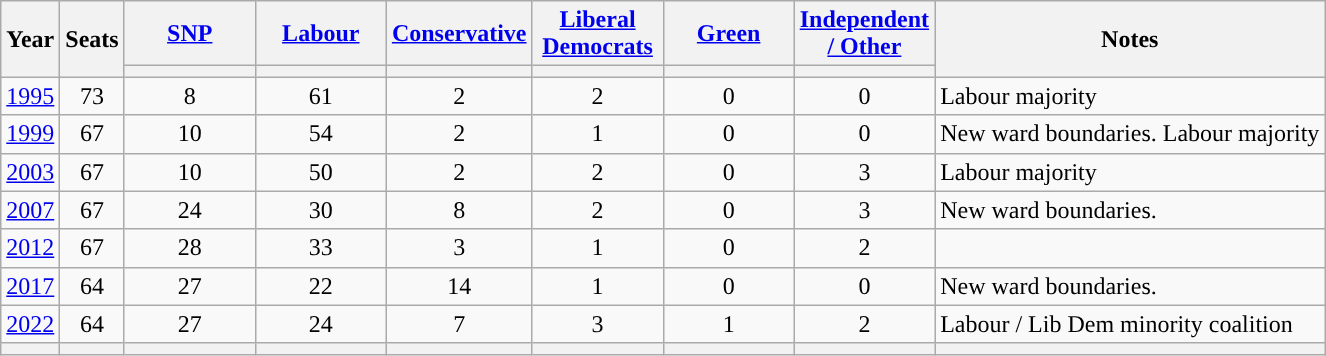<table class="wikitable" style=text-align:center>
<tr>
<th rowspan=2>Year</th>
<th rowspan=2>Seats</th>
<th width="80"><a href='#'>SNP</a></th>
<th width="80"><a href='#'>Labour</a></th>
<th width="80"><a href='#'>Conservative</a></th>
<th width="80"><a href='#'>Liberal Democrats</a></th>
<th width="80"><a href='#'>Green</a></th>
<th width="80"><a href='#'>Independent / Other</a></th>
<th rowspan=2>Notes</th>
</tr>
<tr>
<th style="background-color: "></th>
<th style="background-color: "></th>
<th style="background-color: "></th>
<th style="background-color: "></th>
<th style="background-color: "></th>
<th style="background-color: "></th>
</tr>
<tr>
<td><a href='#'>1995</a></td>
<td>73</td>
<td>8</td>
<td>61</td>
<td>2</td>
<td>2</td>
<td>0</td>
<td>0</td>
<td align=left>Labour majority</td>
</tr>
<tr>
<td><a href='#'>1999</a></td>
<td>67</td>
<td>10</td>
<td>54</td>
<td>2</td>
<td>1</td>
<td>0</td>
<td>0</td>
<td align=left>New ward boundaries. Labour majority</td>
</tr>
<tr>
<td><a href='#'>2003</a></td>
<td>67</td>
<td>10</td>
<td>50</td>
<td>2</td>
<td>2</td>
<td>0</td>
<td>3</td>
<td align=left>Labour majority</td>
</tr>
<tr>
<td><a href='#'>2007</a></td>
<td>67</td>
<td>24</td>
<td>30</td>
<td>8</td>
<td>2</td>
<td>0</td>
<td>3</td>
<td align=left>New ward boundaries.</td>
</tr>
<tr>
<td><a href='#'>2012</a></td>
<td>67</td>
<td>28</td>
<td>33</td>
<td>3</td>
<td>1</td>
<td>0</td>
<td>2</td>
<td align=left></td>
</tr>
<tr>
<td><a href='#'>2017</a></td>
<td>64</td>
<td>27</td>
<td>22</td>
<td>14</td>
<td>1</td>
<td>0</td>
<td>0</td>
<td align=left>New ward boundaries.</td>
</tr>
<tr>
<td><a href='#'>2022</a></td>
<td>64</td>
<td>27</td>
<td>24</td>
<td>7</td>
<td>3</td>
<td>1</td>
<td>2</td>
<td align=left>Labour / Lib Dem minority coalition</td>
</tr>
<tr>
<th></th>
<th></th>
<th style="background-color: "></th>
<th style="background-color: "></th>
<th style="background-color: "></th>
<th style="background-color: "></th>
<th style="background-color: "></th>
<th style="background-color: "></th>
<th></th>
</tr>
</table>
